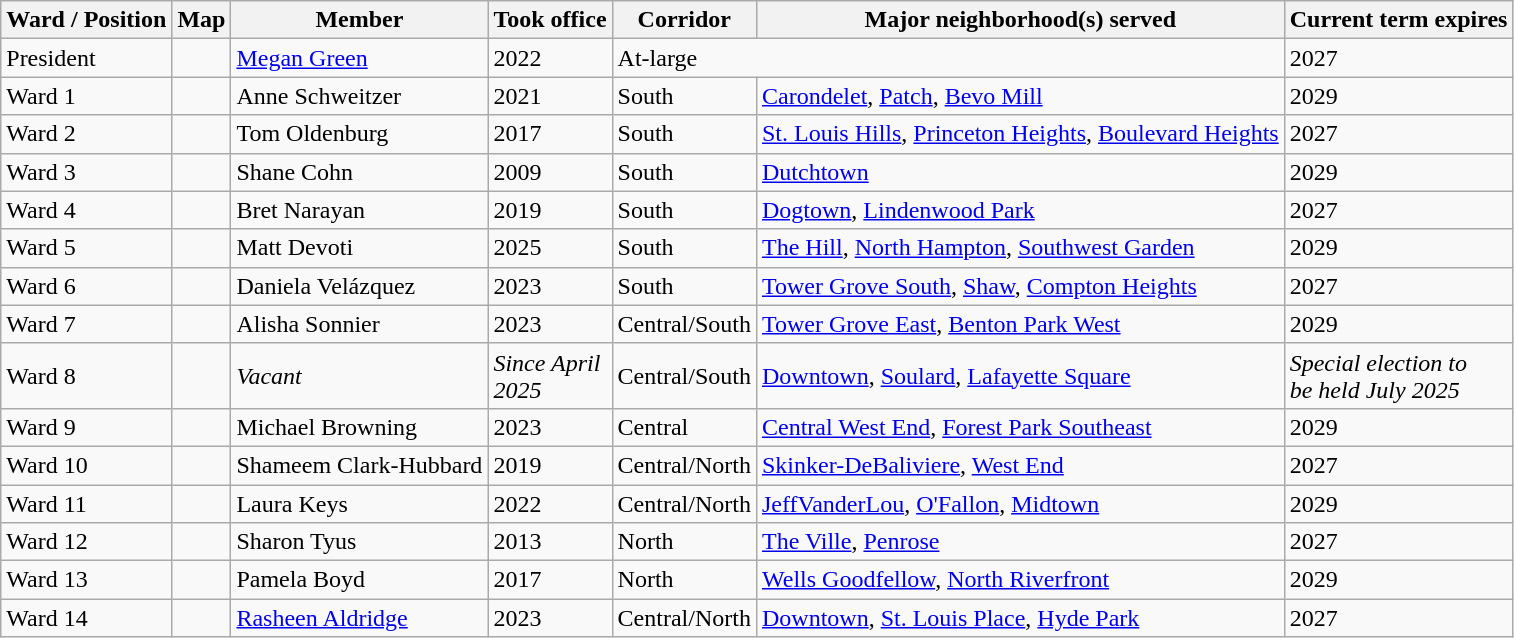<table class="wikitable sortable">
<tr>
<th>Ward / Position</th>
<th>Map</th>
<th>Member</th>
<th>Took office</th>
<th>Corridor</th>
<th>Major neighborhood(s) served</th>
<th>Current term expires</th>
</tr>
<tr>
<td>President</td>
<td></td>
<td><a href='#'>Megan Green</a></td>
<td>2022</td>
<td colspan=2>At-large</td>
<td>2027</td>
</tr>
<tr>
<td>Ward 1</td>
<td></td>
<td>Anne Schweitzer</td>
<td>2021</td>
<td>South</td>
<td><a href='#'>Carondelet</a>, <a href='#'>Patch</a>, <a href='#'>Bevo Mill</a></td>
<td>2029</td>
</tr>
<tr>
<td>Ward 2</td>
<td></td>
<td>Tom Oldenburg</td>
<td>2017</td>
<td>South</td>
<td><a href='#'>St. Louis Hills</a>, <a href='#'>Princeton Heights</a>, <a href='#'>Boulevard Heights</a></td>
<td>2027</td>
</tr>
<tr>
<td>Ward 3</td>
<td></td>
<td>Shane Cohn</td>
<td>2009</td>
<td>South</td>
<td><a href='#'>Dutchtown</a></td>
<td>2029</td>
</tr>
<tr>
<td>Ward 4</td>
<td></td>
<td>Bret Narayan</td>
<td>2019</td>
<td>South</td>
<td><a href='#'>Dogtown</a>, <a href='#'>Lindenwood Park</a></td>
<td>2027</td>
</tr>
<tr>
<td>Ward 5</td>
<td></td>
<td>Matt Devoti</td>
<td>2025</td>
<td>South</td>
<td><a href='#'>The Hill</a>, <a href='#'>North Hampton</a>, <a href='#'>Southwest Garden</a></td>
<td>2029</td>
</tr>
<tr>
<td>Ward 6</td>
<td></td>
<td>Daniela Velázquez</td>
<td>2023</td>
<td>South</td>
<td><a href='#'>Tower Grove South</a>, <a href='#'>Shaw</a>, <a href='#'>Compton Heights</a></td>
<td>2027</td>
</tr>
<tr>
<td>Ward 7</td>
<td></td>
<td>Alisha Sonnier</td>
<td>2023</td>
<td>Central/South</td>
<td><a href='#'>Tower Grove East</a>, <a href='#'>Benton Park West</a></td>
<td>2029</td>
</tr>
<tr>
<td>Ward 8</td>
<td></td>
<td><em>Vacant</em></td>
<td><em>Since April</em><br><em>2025</em></td>
<td>Central/South</td>
<td><a href='#'>Downtown</a>, <a href='#'>Soulard</a>, <a href='#'>Lafayette Square</a></td>
<td><em>Special election to</em><br><em>be held July 2025</em></td>
</tr>
<tr>
<td>Ward 9</td>
<td></td>
<td>Michael Browning</td>
<td>2023</td>
<td>Central</td>
<td><a href='#'>Central West End</a>, <a href='#'>Forest Park Southeast</a></td>
<td>2029</td>
</tr>
<tr>
<td>Ward 10</td>
<td></td>
<td>Shameem Clark-Hubbard</td>
<td>2019</td>
<td>Central/North</td>
<td><a href='#'>Skinker-DeBaliviere</a>, <a href='#'>West End</a></td>
<td>2027</td>
</tr>
<tr>
<td>Ward 11</td>
<td></td>
<td>Laura Keys</td>
<td>2022</td>
<td>Central/North</td>
<td><a href='#'>JeffVanderLou</a>, <a href='#'>O'Fallon</a>, <a href='#'>Midtown</a></td>
<td>2029</td>
</tr>
<tr>
<td>Ward 12</td>
<td></td>
<td>Sharon Tyus</td>
<td>2013</td>
<td>North</td>
<td><a href='#'>The Ville</a>, <a href='#'>Penrose</a></td>
<td>2027</td>
</tr>
<tr>
<td>Ward 13</td>
<td></td>
<td>Pamela Boyd</td>
<td>2017</td>
<td>North</td>
<td><a href='#'>Wells Goodfellow</a>, <a href='#'>North Riverfront</a></td>
<td>2029</td>
</tr>
<tr>
<td>Ward 14</td>
<td></td>
<td><a href='#'>Rasheen Aldridge</a></td>
<td>2023</td>
<td>Central/North</td>
<td><a href='#'>Downtown</a>, <a href='#'>St. Louis Place</a>, <a href='#'>Hyde Park</a></td>
<td>2027</td>
</tr>
</table>
